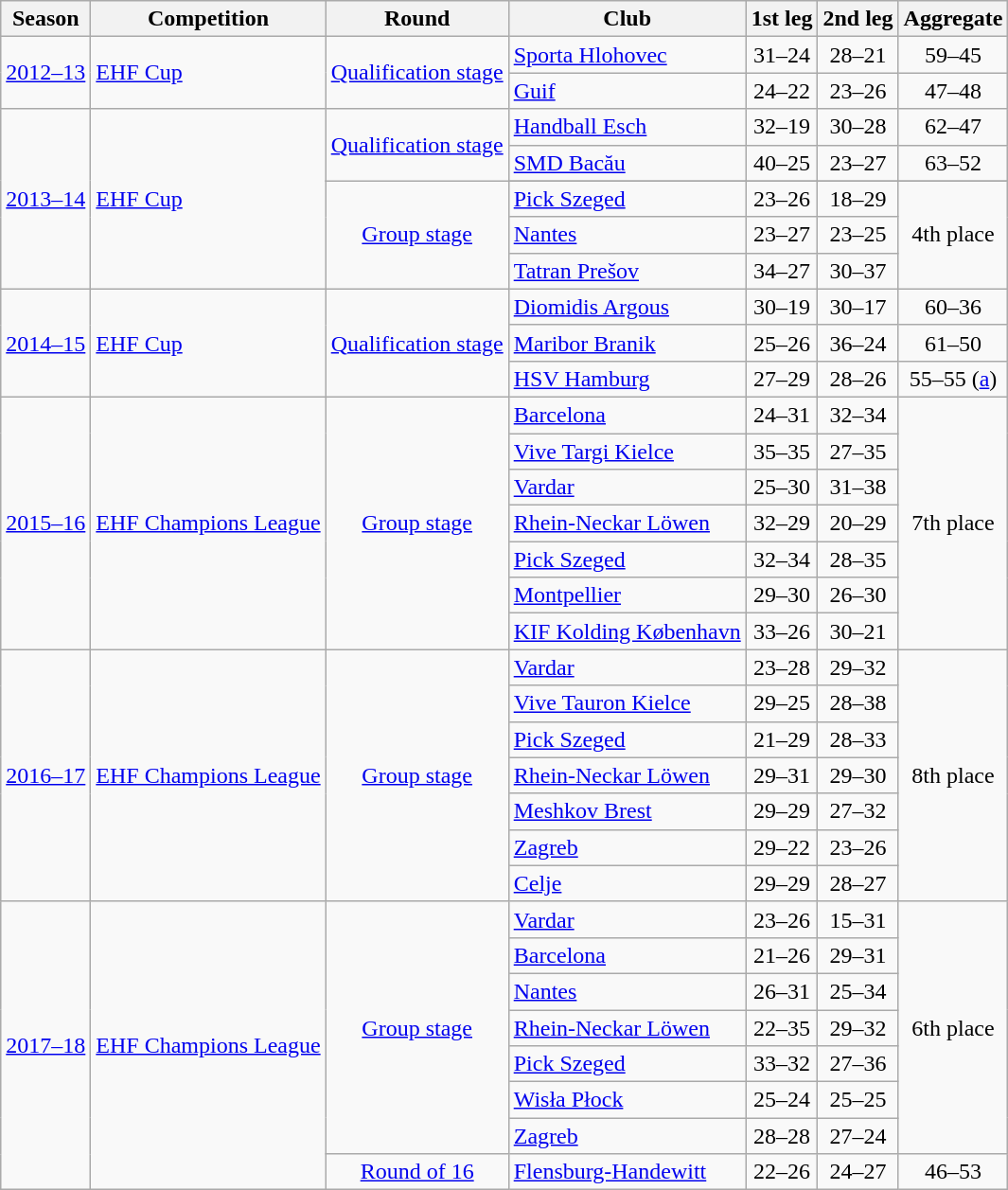<table class="wikitable">
<tr>
<th>Season</th>
<th>Competition</th>
<th>Round</th>
<th>Club</th>
<th>1st leg</th>
<th>2nd leg</th>
<th>Aggregate</th>
</tr>
<tr>
<td rowspan="2"><a href='#'>2012–13</a></td>
<td rowspan="2"><a href='#'>EHF Cup</a></td>
<td rowspan="2" style="text-align:center;"><a href='#'>Qualification stage</a></td>
<td> <a href='#'>Sporta Hlohovec</a></td>
<td style="text-align:center;">31–24</td>
<td style="text-align:center;">28–21</td>
<td style="text-align:center;">59–45</td>
</tr>
<tr>
<td> <a href='#'>Guif</a></td>
<td style="text-align:center;">24–22</td>
<td style="text-align:center;">23–26</td>
<td style="text-align:center;">47–48</td>
</tr>
<tr>
<td rowspan="6"><a href='#'>2013–14</a></td>
<td rowspan="6"><a href='#'>EHF Cup</a></td>
<td rowspan="2" style="text-align:center;"><a href='#'>Qualification stage</a></td>
<td> <a href='#'>Handball Esch</a></td>
<td style="text-align:center;">32–19</td>
<td style="text-align:center;">30–28</td>
<td style="text-align:center;">62–47</td>
</tr>
<tr>
<td> <a href='#'>SMD Bacău</a></td>
<td style="text-align:center;">40–25</td>
<td style="text-align:center;">23–27</td>
<td style="text-align:center;">63–52</td>
</tr>
<tr>
<td rowspan="4" style="text-align:center;"><a href='#'>Group stage</a></td>
</tr>
<tr>
<td> <a href='#'>Pick Szeged</a></td>
<td style="text-align:center;">23–26</td>
<td style="text-align:center;">18–29</td>
<td rowspan="3" style="text-align:center;">4th place</td>
</tr>
<tr>
<td> <a href='#'>Nantes</a></td>
<td style="text-align:center;">23–27</td>
<td style="text-align:center;">23–25</td>
</tr>
<tr>
<td> <a href='#'>Tatran Prešov</a></td>
<td style="text-align:center;">34–27</td>
<td style="text-align:center;">30–37</td>
</tr>
<tr>
<td rowspan="3"><a href='#'>2014–15</a></td>
<td rowspan="3"><a href='#'>EHF Cup</a></td>
<td rowspan="3" style="text-align:center;"><a href='#'>Qualification stage</a></td>
<td> <a href='#'>Diomidis Argous</a></td>
<td style="text-align:center;">30–19</td>
<td style="text-align:center;">30–17</td>
<td style="text-align:center;">60–36</td>
</tr>
<tr>
<td> <a href='#'>Maribor Branik</a></td>
<td style="text-align:center;">25–26</td>
<td style="text-align:center;">36–24</td>
<td style="text-align:center;">61–50</td>
</tr>
<tr>
<td> <a href='#'>HSV Hamburg</a></td>
<td style="text-align:center;">27–29</td>
<td style="text-align:center;">28–26</td>
<td style="text-align:center;">55–55 (<a href='#'>a</a>)</td>
</tr>
<tr>
<td rowspan="7"><a href='#'>2015–16</a></td>
<td rowspan="7"><a href='#'>EHF Champions League</a></td>
<td rowspan="7" style="text-align:center;"><a href='#'>Group stage</a></td>
<td> <a href='#'>Barcelona</a></td>
<td style="text-align:center;">24–31</td>
<td style="text-align:center;">32–34</td>
<td rowspan="7" style="text-align:center;">7th place</td>
</tr>
<tr>
<td> <a href='#'>Vive Targi Kielce</a></td>
<td style="text-align:center;">35–35</td>
<td style="text-align:center;">27–35</td>
</tr>
<tr>
<td> <a href='#'>Vardar</a></td>
<td style="text-align:center;">25–30</td>
<td style="text-align:center;">31–38</td>
</tr>
<tr>
<td> <a href='#'>Rhein-Neckar Löwen</a></td>
<td style="text-align:center;">32–29</td>
<td style="text-align:center;">20–29</td>
</tr>
<tr>
<td> <a href='#'>Pick Szeged</a></td>
<td style="text-align:center;">32–34</td>
<td style="text-align:center;">28–35</td>
</tr>
<tr>
<td> <a href='#'>Montpellier</a></td>
<td style="text-align:center;">29–30</td>
<td style="text-align:center;">26–30</td>
</tr>
<tr>
<td> <a href='#'>KIF Kolding København</a></td>
<td style="text-align:center;">33–26</td>
<td style="text-align:center;">30–21</td>
</tr>
<tr>
<td rowspan="7"><a href='#'>2016–17</a></td>
<td rowspan="7"><a href='#'>EHF Champions League</a></td>
<td rowspan="7" style="text-align:center;"><a href='#'>Group stage</a></td>
<td> <a href='#'>Vardar</a></td>
<td style="text-align:center;">23–28</td>
<td style="text-align:center;">29–32</td>
<td rowspan="7" style="text-align:center;">8th place</td>
</tr>
<tr>
<td> <a href='#'>Vive Tauron Kielce</a></td>
<td style="text-align:center;">29–25</td>
<td style="text-align:center;">28–38</td>
</tr>
<tr>
<td> <a href='#'>Pick Szeged</a></td>
<td style="text-align:center;">21–29</td>
<td style="text-align:center;">28–33</td>
</tr>
<tr>
<td> <a href='#'>Rhein-Neckar Löwen</a></td>
<td style="text-align:center;">29–31</td>
<td style="text-align:center;">29–30</td>
</tr>
<tr>
<td> <a href='#'>Meshkov Brest</a></td>
<td style="text-align:center;">29–29</td>
<td style="text-align:center;">27–32</td>
</tr>
<tr>
<td> <a href='#'>Zagreb</a></td>
<td style="text-align:center;">29–22</td>
<td style="text-align:center;">23–26</td>
</tr>
<tr>
<td> <a href='#'>Celje</a></td>
<td style="text-align:center;">29–29</td>
<td style="text-align:center;">28–27</td>
</tr>
<tr>
<td rowspan="8"><a href='#'>2017–18</a></td>
<td rowspan="8"><a href='#'>EHF Champions League</a></td>
<td rowspan="7" style="text-align:center;"><a href='#'>Group stage</a></td>
<td> <a href='#'>Vardar</a></td>
<td style="text-align:center;">23–26</td>
<td style="text-align:center;">15–31</td>
<td rowspan="7" style="text-align:center;">6th place</td>
</tr>
<tr>
<td> <a href='#'>Barcelona</a></td>
<td style="text-align:center;">21–26</td>
<td style="text-align:center;">29–31</td>
</tr>
<tr>
<td> <a href='#'>Nantes</a></td>
<td style="text-align:center;">26–31</td>
<td style="text-align:center;">25–34</td>
</tr>
<tr>
<td> <a href='#'>Rhein-Neckar Löwen</a></td>
<td style="text-align:center;">22–35</td>
<td style="text-align:center;">29–32</td>
</tr>
<tr>
<td> <a href='#'>Pick Szeged</a></td>
<td style="text-align:center;">33–32</td>
<td style="text-align:center;">27–36</td>
</tr>
<tr>
<td> <a href='#'>Wisła Płock</a></td>
<td style="text-align:center;">25–24</td>
<td style="text-align:center;">25–25</td>
</tr>
<tr>
<td> <a href='#'>Zagreb</a></td>
<td style="text-align:center;">28–28</td>
<td style="text-align:center;">27–24</td>
</tr>
<tr>
<td style="text-align:center;"><a href='#'>Round of 16</a></td>
<td> <a href='#'>Flensburg-Handewitt</a></td>
<td style="text-align:center;">22–26</td>
<td style="text-align:center;">24–27</td>
<td style="text-align:center;">46–53</td>
</tr>
</table>
